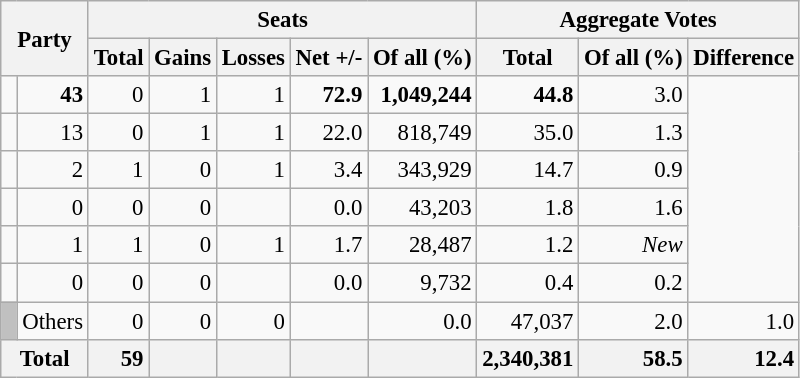<table class="wikitable sortable" style="text-align:right; font-size:95%;">
<tr>
<th colspan="2" rowspan="2">Party</th>
<th colspan="5">Seats</th>
<th colspan="3">Aggregate Votes</th>
</tr>
<tr>
<th>Total</th>
<th>Gains</th>
<th>Losses</th>
<th>Net +/-</th>
<th>Of all (%)</th>
<th>Total</th>
<th>Of all (%)</th>
<th>Difference</th>
</tr>
<tr>
<td></td>
<td><strong>43</strong></td>
<td>0</td>
<td>1</td>
<td>1</td>
<td><strong>72.9</strong></td>
<td><strong>1,049,244</strong></td>
<td><strong>44.8</strong></td>
<td>3.0</td>
</tr>
<tr>
<td></td>
<td>13</td>
<td>0</td>
<td>1</td>
<td>1</td>
<td>22.0</td>
<td>818,749</td>
<td>35.0</td>
<td>1.3</td>
</tr>
<tr>
<td></td>
<td>2</td>
<td>1</td>
<td>0</td>
<td>1</td>
<td>3.4</td>
<td>343,929</td>
<td>14.7</td>
<td>0.9</td>
</tr>
<tr>
<td></td>
<td>0</td>
<td>0</td>
<td>0</td>
<td></td>
<td>0.0</td>
<td>43,203</td>
<td>1.8</td>
<td>1.6</td>
</tr>
<tr>
<td></td>
<td>1</td>
<td>1</td>
<td>0</td>
<td>1</td>
<td>1.7</td>
<td>28,487</td>
<td>1.2</td>
<td><em>New</em></td>
</tr>
<tr>
<td></td>
<td>0</td>
<td>0</td>
<td>0</td>
<td></td>
<td>0.0</td>
<td>9,732</td>
<td>0.4</td>
<td>0.2</td>
</tr>
<tr>
<td style="background:silver;"> </td>
<td align=left>Others</td>
<td>0</td>
<td>0</td>
<td>0</td>
<td></td>
<td>0.0</td>
<td>47,037</td>
<td>2.0</td>
<td>1.0</td>
</tr>
<tr class="sortbottom">
<th colspan="2" style="background:#f2f2f2"><strong>Total</strong></th>
<td style="background:#f2f2f2;"><strong>59</strong></td>
<td style="background:#f2f2f2;"></td>
<td style="background:#f2f2f2;"></td>
<td style="background:#f2f2f2;"></td>
<td style="background:#f2f2f2;"></td>
<td style="background:#f2f2f2;"><strong>2,340,381</strong></td>
<td style="background:#f2f2f2;"><strong>58.5</strong></td>
<td style="background:#f2f2f2;"><strong>12.4</strong></td>
</tr>
</table>
